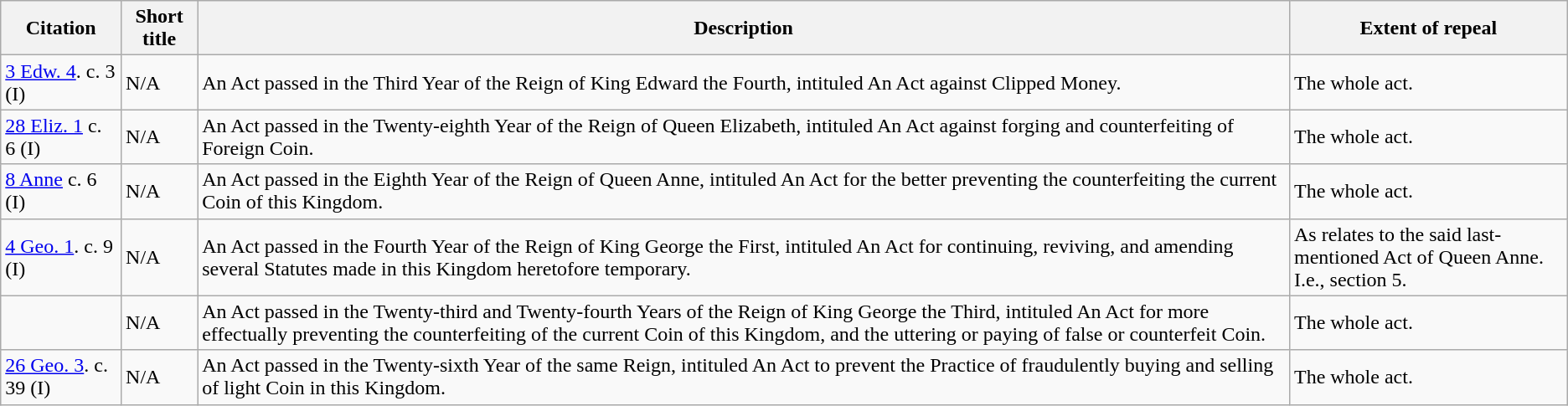<table class="wikitable">
<tr>
<th>Citation</th>
<th>Short title</th>
<th>Description</th>
<th>Extent of repeal</th>
</tr>
<tr>
<td><a href='#'>3 Edw. 4</a>. c. 3 (I)</td>
<td>N/A</td>
<td>An Act passed in the Third Year of the Reign of King Edward the Fourth, intituled An Act against Clipped Money.</td>
<td>The whole act.</td>
</tr>
<tr>
<td><a href='#'>28 Eliz. 1</a> c. 6 (I)</td>
<td>N/A</td>
<td>An Act passed in the Twenty-eighth Year of the Reign of Queen Elizabeth, intituled An Act against forging and counterfeiting of Foreign Coin.</td>
<td>The whole act.</td>
</tr>
<tr>
<td><a href='#'>8 Anne</a> c. 6 (I)</td>
<td>N/A</td>
<td>An Act passed in the Eighth Year of the Reign of Queen Anne, intituled An Act for the better preventing the counterfeiting the current Coin of this Kingdom.</td>
<td>The whole act.</td>
</tr>
<tr>
<td><a href='#'>4 Geo. 1</a>. c. 9 (I)</td>
<td>N/A</td>
<td>An Act passed in the Fourth Year of the Reign of King George the First, intituled An Act for continuing, reviving, and amending several Statutes made in this Kingdom heretofore temporary.</td>
<td>As relates to the said last-mentioned Act of Queen Anne.<br>I.e., section 5.</td>
</tr>
<tr>
<td></td>
<td>N/A</td>
<td>An Act passed in the Twenty-third and Twenty-fourth Years of the Reign of King George the Third, intituled An Act for more effectually preventing the counterfeiting of the current Coin of this Kingdom, and the uttering or paying of false or counterfeit Coin.</td>
<td>The whole act.</td>
</tr>
<tr>
<td><a href='#'>26 Geo. 3</a>. c. 39 (I)</td>
<td>N/A</td>
<td>An Act passed in the Twenty-sixth Year of the same Reign, intituled An Act to prevent the Practice of fraudulently buying and selling of light Coin in this Kingdom.</td>
<td>The whole act.</td>
</tr>
</table>
